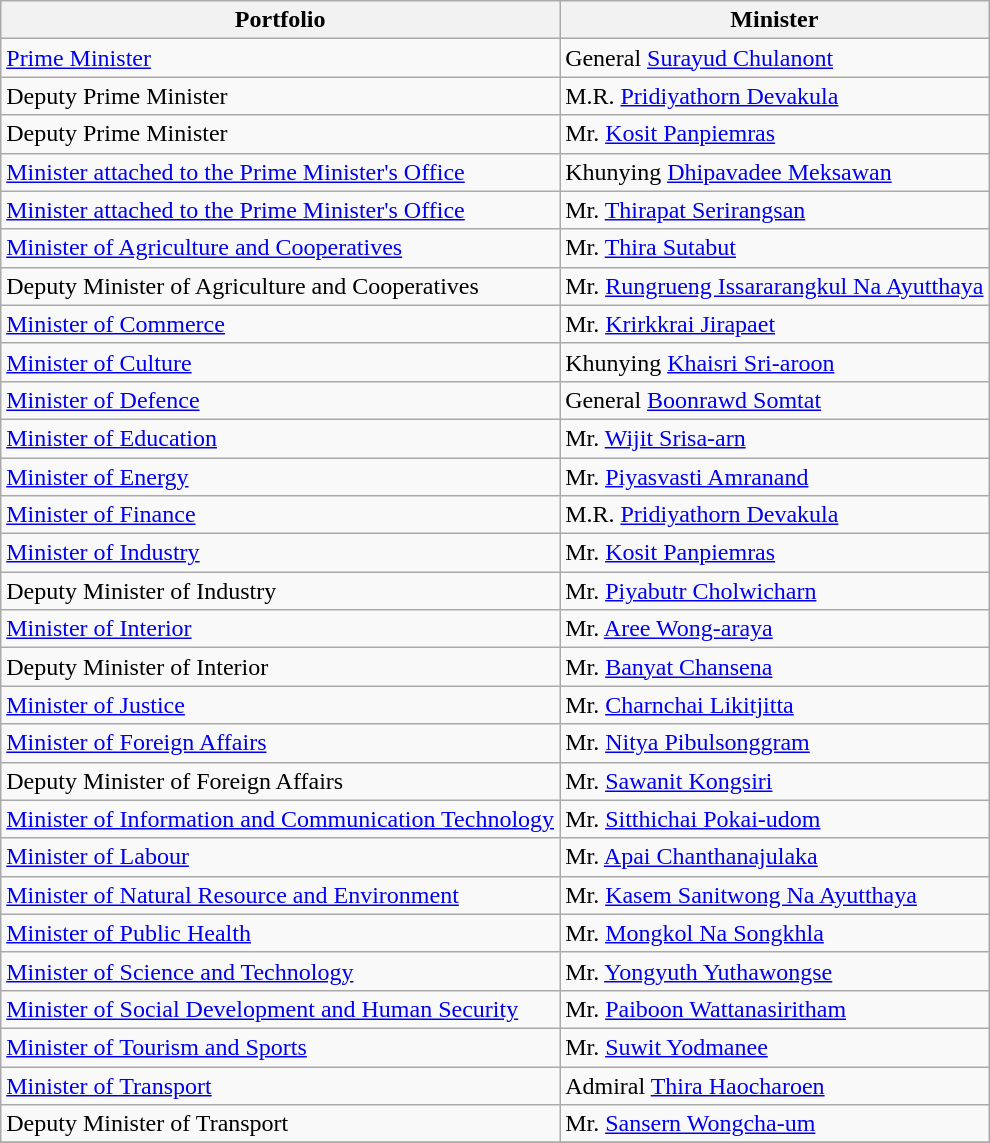<table class="wikitable">
<tr>
<th>Portfolio</th>
<th>Minister</th>
</tr>
<tr>
<td><a href='#'>Prime Minister</a></td>
<td>General <a href='#'>Surayud Chulanont</a></td>
</tr>
<tr>
<td>Deputy Prime Minister</td>
<td>M.R. <a href='#'>Pridiyathorn Devakula</a></td>
</tr>
<tr>
<td>Deputy Prime Minister</td>
<td>Mr. <a href='#'>Kosit Panpiemras</a></td>
</tr>
<tr>
<td><a href='#'>Minister attached to the Prime Minister's Office</a></td>
<td>Khunying <a href='#'>Dhipavadee Meksawan</a></td>
</tr>
<tr>
<td><a href='#'>Minister attached to the Prime Minister's Office</a></td>
<td>Mr. <a href='#'>Thirapat Serirangsan</a></td>
</tr>
<tr>
<td><a href='#'>Minister of Agriculture and Cooperatives</a></td>
<td>Mr. <a href='#'>Thira Sutabut</a></td>
</tr>
<tr>
<td>Deputy Minister of Agriculture and Cooperatives</td>
<td>Mr. <a href='#'>Rungrueng Issararangkul Na Ayutthaya</a></td>
</tr>
<tr>
<td><a href='#'>Minister of Commerce</a></td>
<td>Mr. <a href='#'>Krirkkrai Jirapaet</a></td>
</tr>
<tr>
<td><a href='#'>Minister of Culture</a></td>
<td>Khunying <a href='#'>Khaisri Sri-aroon</a></td>
</tr>
<tr>
<td><a href='#'>Minister of Defence</a></td>
<td>General <a href='#'>Boonrawd Somtat</a></td>
</tr>
<tr>
<td><a href='#'>Minister of Education</a></td>
<td>Mr. <a href='#'>Wijit Srisa-arn</a></td>
</tr>
<tr>
<td><a href='#'>Minister of Energy</a></td>
<td>Mr. <a href='#'>Piyasvasti Amranand</a></td>
</tr>
<tr>
<td><a href='#'>Minister of Finance</a></td>
<td>M.R. <a href='#'>Pridiyathorn Devakula</a></td>
</tr>
<tr>
<td><a href='#'>Minister of Industry</a></td>
<td>Mr. <a href='#'>Kosit Panpiemras</a></td>
</tr>
<tr>
<td>Deputy Minister of Industry</td>
<td>Mr. <a href='#'>Piyabutr Cholwicharn</a></td>
</tr>
<tr>
<td><a href='#'>Minister of Interior</a></td>
<td>Mr. <a href='#'>Aree Wong-araya</a></td>
</tr>
<tr>
<td>Deputy Minister of Interior</td>
<td>Mr. <a href='#'>Banyat Chansena</a></td>
</tr>
<tr>
<td><a href='#'>Minister of Justice</a></td>
<td>Mr. <a href='#'>Charnchai Likitjitta</a></td>
</tr>
<tr>
<td><a href='#'>Minister of Foreign Affairs</a></td>
<td>Mr. <a href='#'>Nitya Pibulsonggram</a></td>
</tr>
<tr>
<td>Deputy Minister of Foreign Affairs</td>
<td>Mr. <a href='#'>Sawanit Kongsiri</a></td>
</tr>
<tr>
<td><a href='#'>Minister of Information and Communication Technology</a></td>
<td>Mr. <a href='#'>Sitthichai Pokai-udom</a></td>
</tr>
<tr>
<td><a href='#'>Minister of Labour</a></td>
<td>Mr. <a href='#'>Apai Chanthanajulaka</a></td>
</tr>
<tr>
<td><a href='#'>Minister of Natural Resource and Environment</a></td>
<td>Mr. <a href='#'>Kasem Sanitwong Na Ayutthaya</a></td>
</tr>
<tr>
<td><a href='#'>Minister of Public Health</a></td>
<td>Mr. <a href='#'>Mongkol Na Songkhla</a></td>
</tr>
<tr>
<td><a href='#'>Minister of Science and Technology</a></td>
<td>Mr. <a href='#'>Yongyuth Yuthawongse</a></td>
</tr>
<tr>
<td><a href='#'>Minister of Social Development and Human Security</a></td>
<td>Mr. <a href='#'>Paiboon Wattanasiritham</a></td>
</tr>
<tr>
<td><a href='#'>Minister of Tourism and Sports</a></td>
<td>Mr.  <a href='#'>Suwit Yodmanee</a></td>
</tr>
<tr>
<td><a href='#'>Minister of Transport</a></td>
<td>Admiral <a href='#'>Thira Haocharoen</a></td>
</tr>
<tr>
<td>Deputy Minister of Transport</td>
<td>Mr. <a href='#'>Sansern Wongcha-um</a></td>
</tr>
<tr>
</tr>
</table>
